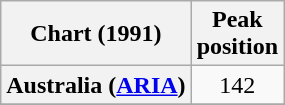<table class="wikitable sortable plainrowheaders" style="text-align:center">
<tr>
<th scope="col">Chart (1991)</th>
<th scope="col">Peak<br>position</th>
</tr>
<tr>
<th scope="row">Australia (<a href='#'>ARIA</a>)</th>
<td>142</td>
</tr>
<tr>
</tr>
<tr>
</tr>
<tr>
</tr>
<tr>
</tr>
<tr>
</tr>
</table>
